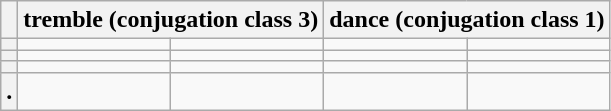<table class="wikitable">
<tr>
<th></th>
<th colspan='2'>tremble (conjugation class 3)</th>
<th colspan='2'>dance (conjugation class 1)</th>
</tr>
<tr>
<th></th>
<td></td>
<td></td>
<td></td>
<td></td>
</tr>
<tr>
<th></th>
<td></td>
<td></td>
<td></td>
<td></td>
</tr>
<tr>
<th></th>
<td></td>
<td></td>
<td></td>
<td></td>
</tr>
<tr>
<th>.</th>
<td></td>
<td></td>
<td></td>
<td></td>
</tr>
</table>
